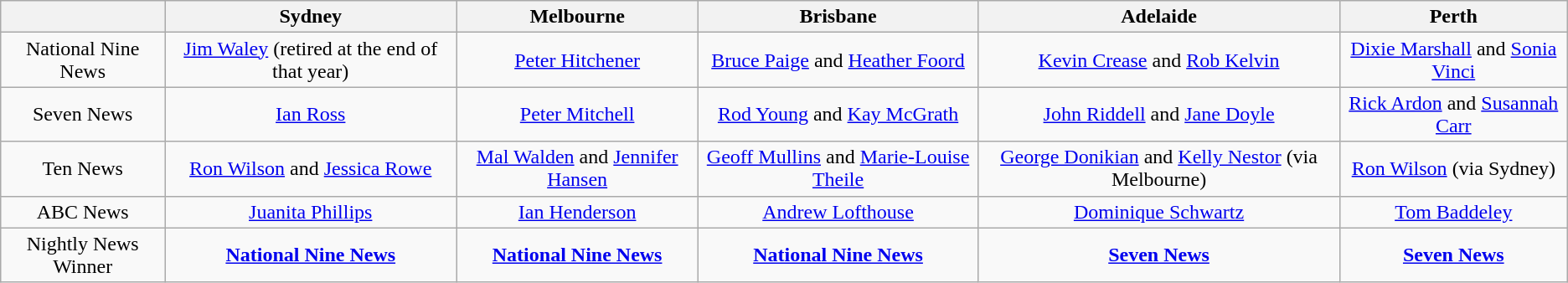<table class="wikitable">
<tr>
<th></th>
<th>Sydney</th>
<th>Melbourne</th>
<th>Brisbane</th>
<th>Adelaide</th>
<th>Perth</th>
</tr>
<tr style="text-align:center">
<td>National Nine News</td>
<td><a href='#'>Jim Waley</a> (retired at the end of that year)</td>
<td><a href='#'>Peter Hitchener</a></td>
<td><a href='#'>Bruce Paige</a> and <a href='#'>Heather Foord</a></td>
<td><a href='#'>Kevin Crease</a> and <a href='#'>Rob Kelvin</a></td>
<td><a href='#'>Dixie Marshall</a> and <a href='#'>Sonia Vinci</a></td>
</tr>
<tr style="text-align:center">
<td>Seven News</td>
<td><a href='#'>Ian Ross</a></td>
<td><a href='#'>Peter Mitchell</a></td>
<td><a href='#'>Rod Young</a> and <a href='#'>Kay McGrath</a></td>
<td><a href='#'>John Riddell</a> and <a href='#'>Jane Doyle</a></td>
<td><a href='#'>Rick Ardon</a> and <a href='#'>Susannah Carr</a></td>
</tr>
<tr style="text-align:center">
<td>Ten News</td>
<td><a href='#'>Ron Wilson</a> and <a href='#'>Jessica Rowe</a></td>
<td><a href='#'>Mal Walden</a> and <a href='#'>Jennifer Hansen</a></td>
<td><a href='#'>Geoff Mullins</a> and <a href='#'>Marie-Louise Theile</a></td>
<td><a href='#'>George Donikian</a> and <a href='#'>Kelly Nestor</a> (via Melbourne)</td>
<td><a href='#'>Ron Wilson</a> (via Sydney)</td>
</tr>
<tr style="text-align:center">
<td>ABC News</td>
<td><a href='#'>Juanita Phillips</a></td>
<td><a href='#'>Ian Henderson</a></td>
<td><a href='#'>Andrew Lofthouse</a></td>
<td><a href='#'>Dominique Schwartz</a></td>
<td><a href='#'>Tom Baddeley</a></td>
</tr>
<tr style="text-align:center">
<td>Nightly News Winner</td>
<td><strong><a href='#'>National Nine News</a></strong></td>
<td><strong><a href='#'>National Nine News</a></strong></td>
<td><strong><a href='#'>National Nine News</a></strong></td>
<td><strong><a href='#'>Seven News</a></strong></td>
<td><strong><a href='#'>Seven News</a></strong></td>
</tr>
</table>
